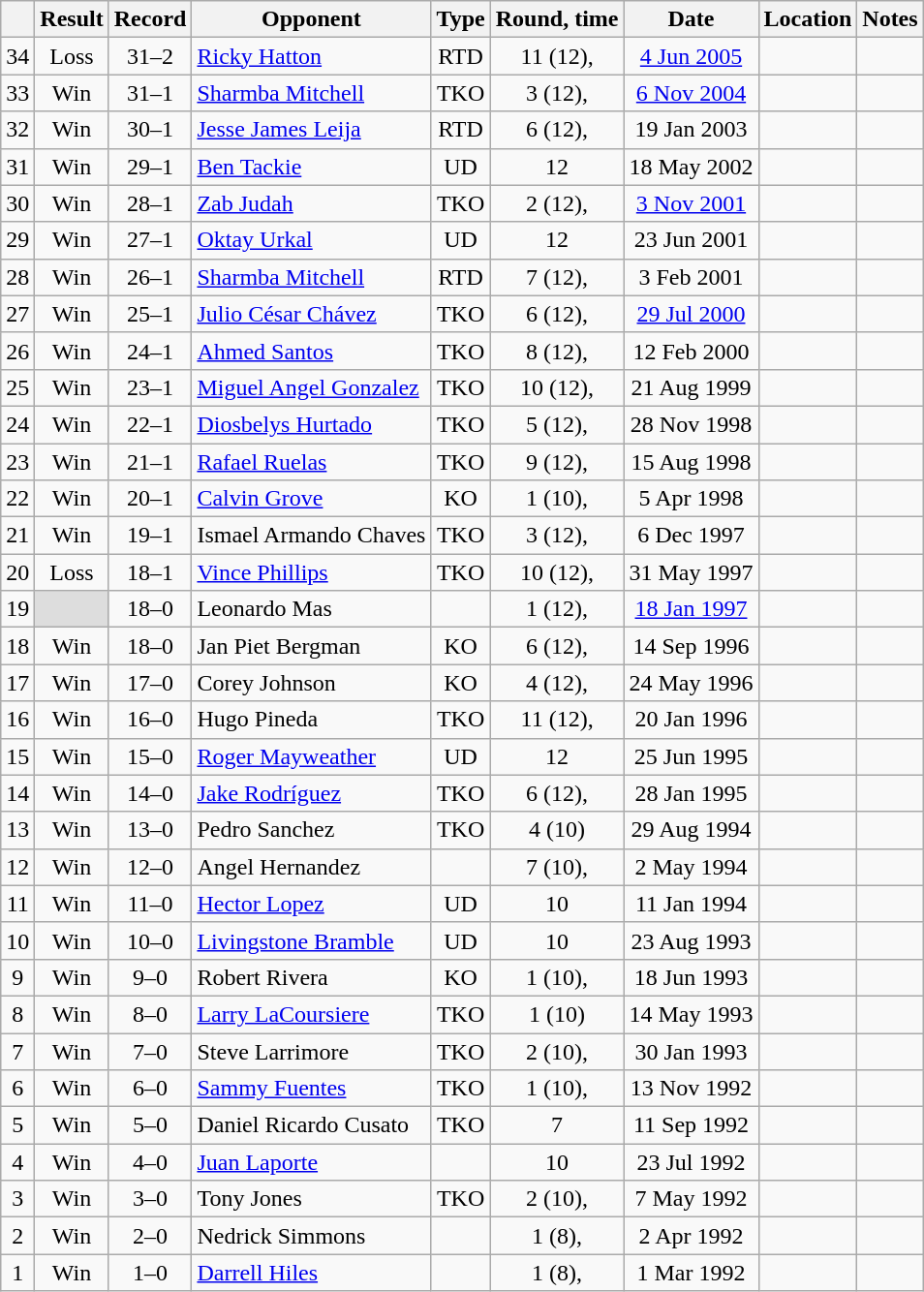<table class="wikitable" style="text-align:center">
<tr>
<th></th>
<th>Result</th>
<th>Record</th>
<th>Opponent</th>
<th>Type</th>
<th>Round, time</th>
<th>Date</th>
<th>Location</th>
<th>Notes</th>
</tr>
<tr>
<td>34</td>
<td>Loss</td>
<td>31–2 </td>
<td style="text-align:left;"><a href='#'>Ricky Hatton</a></td>
<td>RTD</td>
<td>11 (12), </td>
<td><a href='#'>4 Jun 2005</a></td>
<td style="text-align:left;"></td>
<td style="text-align:left;"></td>
</tr>
<tr>
<td>33</td>
<td>Win</td>
<td>31–1 </td>
<td style="text-align:left;"><a href='#'>Sharmba Mitchell</a></td>
<td>TKO</td>
<td>3 (12), </td>
<td><a href='#'>6 Nov 2004</a></td>
<td style="text-align:left;"></td>
<td style="text-align:left;"></td>
</tr>
<tr>
<td>32</td>
<td>Win</td>
<td>30–1 </td>
<td style="text-align:left;"><a href='#'>Jesse James Leija</a></td>
<td>RTD</td>
<td>6 (12), </td>
<td>19 Jan 2003</td>
<td style="text-align:left;"></td>
<td style="text-align:left;"></td>
</tr>
<tr>
<td>31</td>
<td>Win</td>
<td>29–1 </td>
<td style="text-align:left;"><a href='#'>Ben Tackie</a></td>
<td>UD</td>
<td>12</td>
<td>18 May 2002</td>
<td style="text-align:left;"></td>
<td style="text-align:left;"></td>
</tr>
<tr>
<td>30</td>
<td>Win</td>
<td>28–1 </td>
<td style="text-align:left;"><a href='#'>Zab Judah</a></td>
<td>TKO</td>
<td>2 (12), </td>
<td><a href='#'>3 Nov 2001</a></td>
<td style="text-align:left;"></td>
<td style="text-align:left;"></td>
</tr>
<tr>
<td>29</td>
<td>Win</td>
<td>27–1 </td>
<td style="text-align:left;"><a href='#'>Oktay Urkal</a></td>
<td>UD</td>
<td>12</td>
<td>23 Jun 2001</td>
<td style="text-align:left;"></td>
<td style="text-align:left;"></td>
</tr>
<tr>
<td>28</td>
<td>Win</td>
<td>26–1 </td>
<td style="text-align:left;"><a href='#'>Sharmba Mitchell</a></td>
<td>RTD</td>
<td>7 (12), </td>
<td>3 Feb 2001</td>
<td style="text-align:left;"></td>
<td style="text-align:left;"></td>
</tr>
<tr>
<td>27</td>
<td>Win</td>
<td>25–1 </td>
<td style="text-align:left;"><a href='#'>Julio César Chávez</a></td>
<td>TKO</td>
<td>6 (12), </td>
<td><a href='#'>29 Jul 2000</a></td>
<td style="text-align:left;"></td>
<td style="text-align:left;"></td>
</tr>
<tr>
<td>26</td>
<td>Win</td>
<td>24–1 </td>
<td style="text-align:left;"><a href='#'>Ahmed Santos</a></td>
<td>TKO</td>
<td>8 (12), </td>
<td>12 Feb 2000</td>
<td style="text-align:left;"></td>
<td style="text-align:left;"></td>
</tr>
<tr>
<td>25</td>
<td>Win</td>
<td>23–1 </td>
<td style="text-align:left;"><a href='#'>Miguel Angel Gonzalez</a></td>
<td>TKO</td>
<td>10 (12), </td>
<td>21 Aug 1999</td>
<td style="text-align:left;"></td>
<td style="text-align:left;"></td>
</tr>
<tr>
<td>24</td>
<td>Win</td>
<td>22–1 </td>
<td style="text-align:left;"><a href='#'>Diosbelys Hurtado</a></td>
<td>TKO</td>
<td>5 (12), </td>
<td>28 Nov 1998</td>
<td style="text-align:left;"></td>
<td style="text-align:left;"></td>
</tr>
<tr>
<td>23</td>
<td>Win</td>
<td>21–1 </td>
<td style="text-align:left;"><a href='#'>Rafael Ruelas</a></td>
<td>TKO</td>
<td>9 (12), </td>
<td>15 Aug 1998</td>
<td style="text-align:left;"></td>
<td></td>
</tr>
<tr>
<td>22</td>
<td>Win</td>
<td>20–1 </td>
<td style="text-align:left;"><a href='#'>Calvin Grove</a></td>
<td>KO</td>
<td>1 (10), </td>
<td>5 Apr 1998</td>
<td style="text-align:left;"></td>
<td></td>
</tr>
<tr>
<td>21</td>
<td>Win</td>
<td>19–1 </td>
<td style="text-align:left;">Ismael Armando Chaves</td>
<td>TKO</td>
<td>3 (12), </td>
<td>6 Dec 1997</td>
<td style="text-align:left;"></td>
<td></td>
</tr>
<tr>
<td>20</td>
<td>Loss</td>
<td>18–1 </td>
<td style="text-align:left;"><a href='#'>Vince Phillips</a></td>
<td>TKO</td>
<td>10 (12), </td>
<td>31 May 1997</td>
<td style="text-align:left;"></td>
<td style="text-align:left;"></td>
</tr>
<tr>
<td>19</td>
<td style="background: #DDD"></td>
<td>18–0 </td>
<td style="text-align:left;">Leonardo Mas</td>
<td></td>
<td>1 (12), </td>
<td><a href='#'>18 Jan 1997</a></td>
<td style="text-align:left;"></td>
<td style="text-align:left;"></td>
</tr>
<tr>
<td>18</td>
<td>Win</td>
<td>18–0</td>
<td style="text-align:left;">Jan Piet Bergman</td>
<td>KO</td>
<td>6 (12), </td>
<td>14 Sep 1996</td>
<td style="text-align:left;"></td>
<td style="text-align:left;"></td>
</tr>
<tr>
<td>17</td>
<td>Win</td>
<td>17–0</td>
<td style="text-align:left;">Corey Johnson</td>
<td>KO</td>
<td>4 (12), </td>
<td>24 May 1996</td>
<td style="text-align:left;"></td>
<td style="text-align:left;"></td>
</tr>
<tr>
<td>16</td>
<td>Win</td>
<td>16–0</td>
<td style="text-align:left;">Hugo Pineda</td>
<td>TKO</td>
<td>11 (12), </td>
<td>20 Jan 1996</td>
<td style="text-align:left;"></td>
<td style="text-align:left;"></td>
</tr>
<tr>
<td>15</td>
<td>Win</td>
<td>15–0</td>
<td style="text-align:left;"><a href='#'>Roger Mayweather</a></td>
<td>UD</td>
<td>12</td>
<td>25 Jun 1995</td>
<td style="text-align:left;"></td>
<td style="text-align:left;"></td>
</tr>
<tr>
<td>14</td>
<td>Win</td>
<td>14–0</td>
<td style="text-align:left;"><a href='#'>Jake Rodríguez</a></td>
<td>TKO</td>
<td>6 (12), </td>
<td>28 Jan 1995</td>
<td style="text-align:left;"></td>
<td style="text-align:left;"></td>
</tr>
<tr>
<td>13</td>
<td>Win</td>
<td>13–0</td>
<td style="text-align:left;">Pedro Sanchez</td>
<td>TKO</td>
<td>4 (10)</td>
<td>29 Aug 1994</td>
<td style="text-align:left;"></td>
<td></td>
</tr>
<tr>
<td>12</td>
<td>Win</td>
<td>12–0</td>
<td style="text-align:left;">Angel Hernandez</td>
<td></td>
<td>7 (10), </td>
<td>2 May 1994</td>
<td style="text-align:left;"></td>
<td></td>
</tr>
<tr>
<td>11</td>
<td>Win</td>
<td>11–0</td>
<td style="text-align:left;"><a href='#'>Hector Lopez</a></td>
<td>UD</td>
<td>10</td>
<td>11 Jan 1994</td>
<td style="text-align:left;"></td>
<td></td>
</tr>
<tr>
<td>10</td>
<td>Win</td>
<td>10–0</td>
<td style="text-align:left;"><a href='#'>Livingstone Bramble</a></td>
<td>UD</td>
<td>10</td>
<td>23 Aug 1993</td>
<td style="text-align:left;"></td>
<td></td>
</tr>
<tr>
<td>9</td>
<td>Win</td>
<td>9–0</td>
<td style="text-align:left;">Robert Rivera</td>
<td>KO</td>
<td>1 (10), </td>
<td>18 Jun 1993</td>
<td style="text-align:left;"></td>
<td></td>
</tr>
<tr>
<td>8</td>
<td>Win</td>
<td>8–0</td>
<td style="text-align:left;"><a href='#'>Larry LaCoursiere</a></td>
<td>TKO</td>
<td>1 (10)</td>
<td>14 May 1993</td>
<td style="text-align:left;"></td>
<td></td>
</tr>
<tr>
<td>7</td>
<td>Win</td>
<td>7–0</td>
<td style="text-align:left;">Steve Larrimore</td>
<td>TKO</td>
<td>2 (10), </td>
<td>30 Jan 1993</td>
<td style="text-align:left;"></td>
<td></td>
</tr>
<tr>
<td>6</td>
<td>Win</td>
<td>6–0</td>
<td style="text-align:left;"><a href='#'>Sammy Fuentes</a></td>
<td>TKO</td>
<td>1 (10), </td>
<td>13 Nov 1992</td>
<td style="text-align:left;"></td>
<td></td>
</tr>
<tr>
<td>5</td>
<td>Win</td>
<td>5–0</td>
<td style="text-align:left;">Daniel Ricardo Cusato</td>
<td>TKO</td>
<td>7 </td>
<td>11 Sep 1992</td>
<td style="text-align:left;"></td>
<td></td>
</tr>
<tr>
<td>4</td>
<td>Win</td>
<td>4–0</td>
<td style="text-align:left;"><a href='#'>Juan Laporte</a></td>
<td></td>
<td>10</td>
<td>23 Jul 1992</td>
<td style="text-align:left;"></td>
<td></td>
</tr>
<tr>
<td>3</td>
<td>Win</td>
<td>3–0</td>
<td style="text-align:left;">Tony Jones</td>
<td>TKO</td>
<td>2 (10), </td>
<td>7 May 1992</td>
<td style="text-align:left;"></td>
<td></td>
</tr>
<tr>
<td>2</td>
<td>Win</td>
<td>2–0</td>
<td style="text-align:left;">Nedrick Simmons</td>
<td></td>
<td>1 (8), </td>
<td>2 Apr 1992</td>
<td style="text-align:left;"></td>
<td></td>
</tr>
<tr>
<td>1</td>
<td>Win</td>
<td>1–0</td>
<td style="text-align:left;"><a href='#'>Darrell Hiles</a></td>
<td></td>
<td>1 (8), </td>
<td>1 Mar 1992</td>
<td style="text-align:left;"></td>
<td></td>
</tr>
</table>
